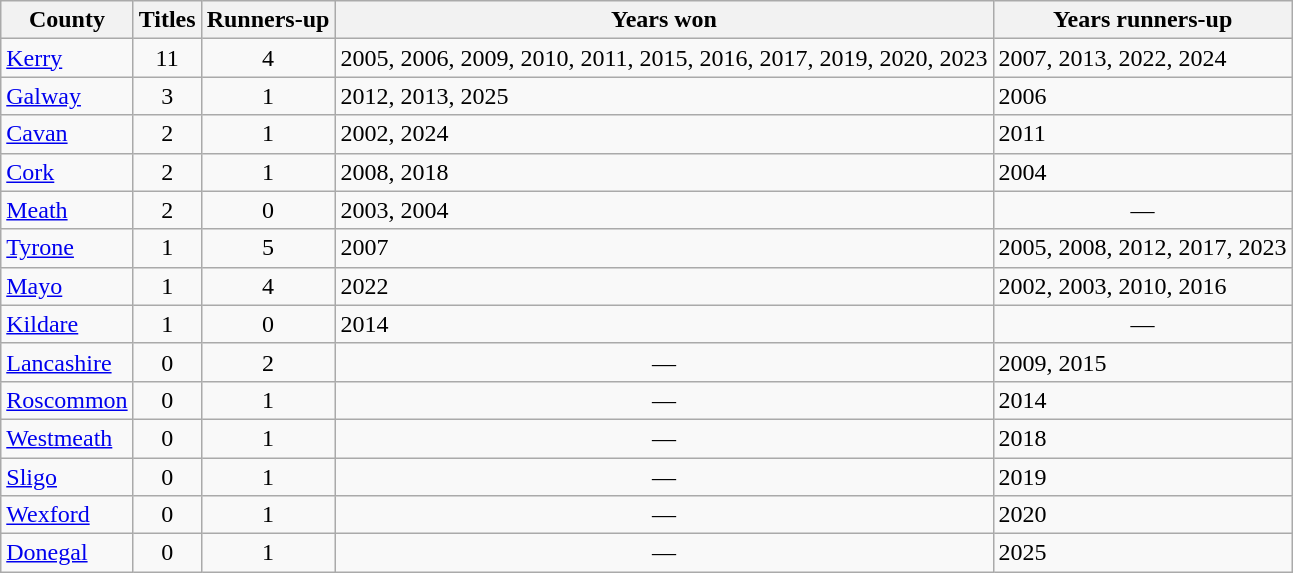<table class="wikitable sortable" style="text-align:center;">
<tr>
<th>County</th>
<th>Titles</th>
<th>Runners-up</th>
<th>Years won</th>
<th>Years runners-up</th>
</tr>
<tr>
<td style="text-align:left"><a href='#'>Kerry</a></td>
<td>11</td>
<td>4</td>
<td style="text-align:left">2005, 2006, 2009, 2010, 2011, 2015, 2016, 2017, 2019, 2020, 2023</td>
<td style="text-align:left">2007, 2013, 2022, 2024</td>
</tr>
<tr>
<td style="text-align:left"><a href='#'>Galway</a></td>
<td>3</td>
<td>1</td>
<td style="text-align:left">2012, 2013, 2025</td>
<td style="text-align:left">2006</td>
</tr>
<tr>
<td style="text-align:left"><a href='#'>Cavan</a></td>
<td>2</td>
<td>1</td>
<td style="text-align:left">2002, 2024</td>
<td style="text-align:left">2011</td>
</tr>
<tr>
<td style="text-align:left"><a href='#'>Cork</a></td>
<td>2</td>
<td>1</td>
<td style="text-align:left">2008, 2018</td>
<td style="text-align:left">2004</td>
</tr>
<tr>
<td style="text-align:left"><a href='#'>Meath</a></td>
<td>2</td>
<td>0</td>
<td style="text-align:left">2003, 2004</td>
<td>—</td>
</tr>
<tr>
<td style="text-align:left"><a href='#'>Tyrone</a></td>
<td>1</td>
<td>5</td>
<td style="text-align:left">2007</td>
<td style="text-align:left">2005, 2008, 2012, 2017, 2023</td>
</tr>
<tr>
<td style="text-align:left"><a href='#'>Mayo</a></td>
<td>1</td>
<td>4</td>
<td style="text-align:left">2022</td>
<td style="text-align:left">2002, 2003, 2010, 2016</td>
</tr>
<tr>
<td style="text-align:left"><a href='#'>Kildare</a></td>
<td>1</td>
<td>0</td>
<td style="text-align:left">2014</td>
<td>—</td>
</tr>
<tr>
<td style="text-align:left"><a href='#'>Lancashire</a></td>
<td>0</td>
<td>2</td>
<td>—</td>
<td style="text-align:left">2009, 2015</td>
</tr>
<tr>
<td style="text-align:left"><a href='#'>Roscommon</a></td>
<td>0</td>
<td>1</td>
<td>—</td>
<td style="text-align:left">2014</td>
</tr>
<tr>
<td style="text-align:left"><a href='#'>Westmeath</a></td>
<td>0</td>
<td>1</td>
<td>—</td>
<td style="text-align:left">2018</td>
</tr>
<tr>
<td style="text-align:left"><a href='#'>Sligo</a></td>
<td>0</td>
<td>1</td>
<td>—</td>
<td style="text-align:left">2019</td>
</tr>
<tr>
<td style="text-align:left"><a href='#'>Wexford</a></td>
<td>0</td>
<td>1</td>
<td>—</td>
<td style="text-align:left">2020</td>
</tr>
<tr>
<td style="text-align:left"><a href='#'>Donegal</a></td>
<td>0</td>
<td>1</td>
<td>—</td>
<td style="text-align:left">2025</td>
</tr>
</table>
